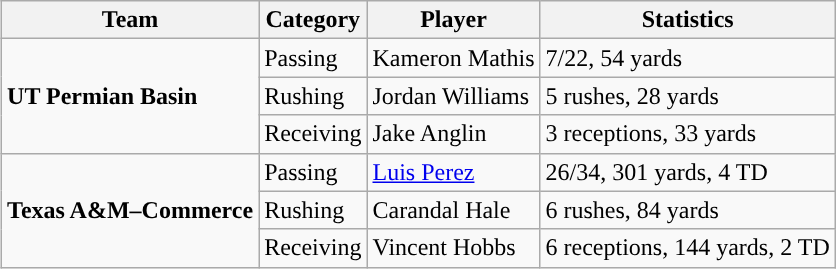<table class="wikitable" style="float: right;">
<tr>
<th>Team</th>
<th>Category</th>
<th>Player</th>
<th>Statistics</th>
</tr>
<tr>
<td rowspan=3><strong>UT Permian Basin</strong></td>
<td>Passing</td>
<td>Kameron Mathis</td>
<td>7/22, 54 yards</td>
</tr>
<tr>
<td>Rushing</td>
<td>Jordan Williams</td>
<td>5 rushes, 28 yards</td>
</tr>
<tr>
<td>Receiving</td>
<td>Jake Anglin</td>
<td>3 receptions, 33 yards</td>
</tr>
<tr>
<td rowspan=3><strong>Texas A&M–Commerce</strong></td>
<td>Passing</td>
<td><a href='#'>Luis Perez</a></td>
<td>26/34, 301 yards, 4 TD</td>
</tr>
<tr>
<td>Rushing</td>
<td>Carandal Hale</td>
<td>6 rushes, 84 yards</td>
</tr>
<tr>
<td>Receiving</td>
<td>Vincent Hobbs</td>
<td>6 receptions, 144 yards, 2 TD</td>
</tr>
</table>
